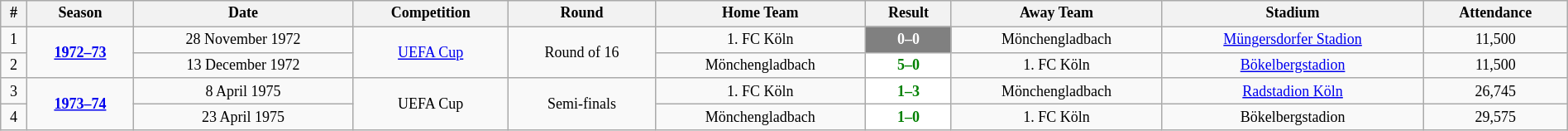<table class="wikitable" style="text-align: center; width: 100%; font-size: 12px">
<tr>
<th><strong>#</strong></th>
<th><strong>Season</strong></th>
<th><strong>Date</strong></th>
<th><strong>Competition</strong></th>
<th><strong>Round</strong></th>
<th><strong>Home Team</strong></th>
<th><strong>Result</strong></th>
<th><strong>Away Team</strong></th>
<th><strong>Stadium</strong></th>
<th><strong>Attendance</strong></th>
</tr>
<tr>
<td>1</td>
<td rowspan=2><strong><a href='#'>1972–73</a></strong></td>
<td>28 November 1972</td>
<td rowspan=2><a href='#'>UEFA Cup</a></td>
<td rowspan=2>Round of 16</td>
<td>1. FC Köln</td>
<td style="background:#808080;color:white;"><strong>0–0</strong></td>
<td>Mönchengladbach</td>
<td><a href='#'>Müngersdorfer Stadion</a></td>
<td>11,500</td>
</tr>
<tr>
<td>2</td>
<td>13 December 1972</td>
<td>Mönchengladbach</td>
<td style="background:#fff;color:green;"><strong>5–0</strong></td>
<td>1. FC Köln</td>
<td><a href='#'>Bökelbergstadion</a></td>
<td>11,500</td>
</tr>
<tr>
<td>3</td>
<td rowspan=2><strong><a href='#'>1973–74</a></strong></td>
<td>8 April 1975</td>
<td rowspan=2>UEFA Cup</td>
<td rowspan=2>Semi-finals</td>
<td>1. FC Köln</td>
<td style="background:#fff;color:green;"><strong>1–3</strong></td>
<td>Mönchengladbach</td>
<td><a href='#'>Radstadion Köln</a></td>
<td>26,745</td>
</tr>
<tr>
<td>4</td>
<td>23 April 1975</td>
<td>Mönchengladbach</td>
<td style="background:#fff;color:green;"><strong>1–0</strong></td>
<td>1. FC Köln</td>
<td>Bökelbergstadion</td>
<td>29,575</td>
</tr>
</table>
